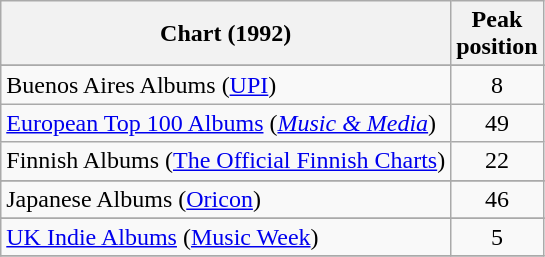<table class="wikitable sortable">
<tr>
<th>Chart (1992)</th>
<th>Peak<br>position</th>
</tr>
<tr>
</tr>
<tr>
</tr>
<tr>
</tr>
<tr>
<td>Buenos Aires Albums (<a href='#'>UPI</a>)</td>
<td align="center">8</td>
</tr>
<tr>
<td><a href='#'>European Top 100 Albums</a> (<em><a href='#'>Music & Media</a></em>)</td>
<td align="center">49</td>
</tr>
<tr>
<td>Finnish Albums (<a href='#'>The Official Finnish Charts</a>)</td>
<td align="center">22</td>
</tr>
<tr>
</tr>
<tr>
<td>Japanese Albums (<a href='#'>Oricon</a>)</td>
<td align="center">46</td>
</tr>
<tr>
</tr>
<tr>
</tr>
<tr>
<td><a href='#'>UK Indie Albums</a> (<a href='#'>Music Week</a>)</td>
<td align="center">5</td>
</tr>
<tr>
</tr>
</table>
